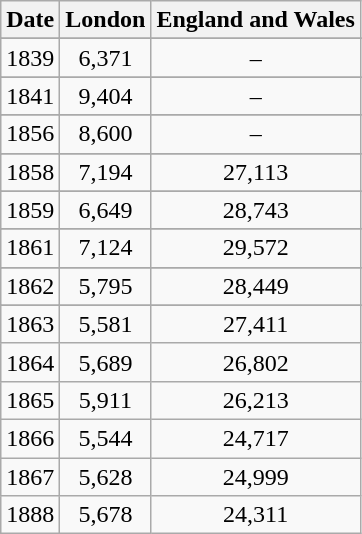<table class="wikitable">
<tr>
<th>Date</th>
<th>London</th>
<th>England and Wales</th>
</tr>
<tr>
</tr>
<tr style="text-align:center;">
<td>1839</td>
<td>6,371</td>
<td>–</td>
</tr>
<tr>
</tr>
<tr style="text-align:center;">
<td>1841</td>
<td>9,404</td>
<td>–</td>
</tr>
<tr>
</tr>
<tr style="text-align:center;">
<td>1856</td>
<td>8,600</td>
<td>–</td>
</tr>
<tr>
</tr>
<tr style="text-align:center;">
<td>1858</td>
<td>7,194</td>
<td>27,113</td>
</tr>
<tr>
</tr>
<tr style="text-align:center;">
<td>1859</td>
<td>6,649</td>
<td>28,743</td>
</tr>
<tr>
</tr>
<tr style="text-align:center;">
<td>1861</td>
<td>7,124</td>
<td>29,572</td>
</tr>
<tr>
</tr>
<tr style="text-align:center;">
<td>1862</td>
<td>5,795</td>
<td>28,449</td>
</tr>
<tr>
</tr>
<tr style="text-align:center;">
<td>1863</td>
<td>5,581</td>
<td>27,411</td>
</tr>
<tr style="text-align:center;">
<td>1864</td>
<td>5,689</td>
<td>26,802</td>
</tr>
<tr style="text-align:center;">
<td>1865</td>
<td>5,911</td>
<td>26,213</td>
</tr>
<tr style="text-align:center;">
<td>1866</td>
<td>5,544</td>
<td>24,717</td>
</tr>
<tr style="text-align:center;">
<td>1867</td>
<td>5,628</td>
<td>24,999</td>
</tr>
<tr style="text-align:center;">
<td>1888</td>
<td>5,678</td>
<td>24,311</td>
</tr>
</table>
